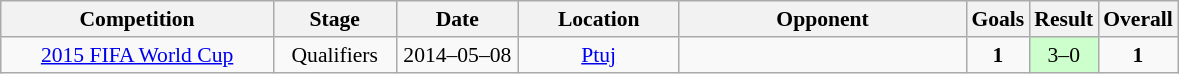<table class="wikitable" style="font-size:90%">
<tr>
<th width=175px>Competition</th>
<th width=75px>Stage</th>
<th width=75px>Date</th>
<th width=100px>Location</th>
<th width=185px>Opponent</th>
<th width=25px>Goals</th>
<th width=25>Result</th>
<th width=25px>Overall</th>
</tr>
<tr align=center>
<td><a href='#'>2015 FIFA World Cup</a></td>
<td>Qualifiers</td>
<td>2014–05–08</td>
<td><a href='#'>Ptuj</a></td>
<td align=left></td>
<td><strong>1</strong></td>
<td bgcolor=#CCFFCC>3–0</td>
<td><strong>1</strong></td>
</tr>
</table>
